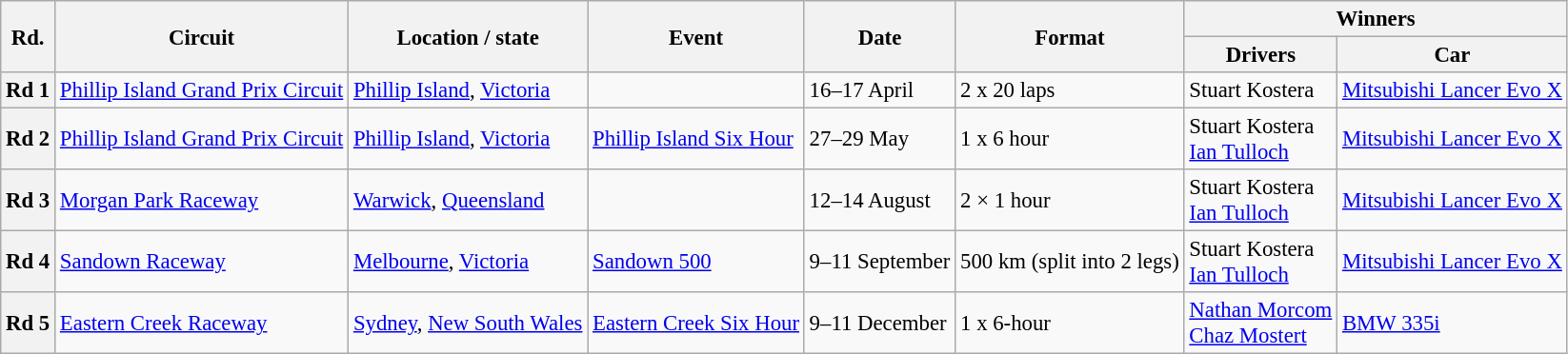<table class="wikitable" style="font-size: 95%;">
<tr>
<th rowspan=2>Rd.</th>
<th rowspan=2>Circuit</th>
<th rowspan=2>Location / state</th>
<th rowspan=2>Event</th>
<th rowspan=2>Date</th>
<th rowspan=2>Format</th>
<th colspan=2>Winners</th>
</tr>
<tr>
<th>Drivers</th>
<th>Car</th>
</tr>
<tr>
<th>Rd 1</th>
<td><a href='#'>Phillip Island Grand Prix Circuit</a></td>
<td><a href='#'>Phillip Island</a>, <a href='#'>Victoria</a></td>
<td></td>
<td>16–17 April</td>
<td>2 x 20 laps</td>
<td>Stuart Kostera</td>
<td><a href='#'>Mitsubishi Lancer Evo X</a></td>
</tr>
<tr>
<th>Rd 2</th>
<td><a href='#'>Phillip Island Grand Prix Circuit</a></td>
<td><a href='#'>Phillip Island</a>, <a href='#'>Victoria</a></td>
<td><a href='#'>Phillip Island Six Hour</a></td>
<td>27–29 May</td>
<td>1 x 6 hour</td>
<td>Stuart Kostera<br><a href='#'>Ian Tulloch</a></td>
<td><a href='#'>Mitsubishi Lancer Evo X</a></td>
</tr>
<tr>
<th>Rd 3</th>
<td><a href='#'>Morgan Park Raceway</a></td>
<td><a href='#'>Warwick</a>, <a href='#'>Queensland</a></td>
<td></td>
<td>12–14 August</td>
<td>2 × 1 hour</td>
<td>Stuart Kostera<br><a href='#'>Ian Tulloch</a></td>
<td><a href='#'>Mitsubishi Lancer Evo X</a></td>
</tr>
<tr>
<th>Rd 4</th>
<td><a href='#'>Sandown Raceway</a></td>
<td><a href='#'>Melbourne</a>, <a href='#'>Victoria</a></td>
<td><a href='#'>Sandown 500</a></td>
<td>9–11 September</td>
<td>500 km (split into 2 legs)</td>
<td>Stuart Kostera<br><a href='#'>Ian Tulloch</a></td>
<td><a href='#'>Mitsubishi Lancer Evo X</a></td>
</tr>
<tr>
<th>Rd 5</th>
<td><a href='#'>Eastern Creek Raceway</a></td>
<td><a href='#'>Sydney</a>, <a href='#'>New South Wales</a></td>
<td><a href='#'>Eastern Creek Six Hour</a></td>
<td>9–11 December</td>
<td>1 x 6-hour</td>
<td><a href='#'>Nathan Morcom</a><br><a href='#'>Chaz Mostert</a></td>
<td><a href='#'>BMW 335i</a></td>
</tr>
</table>
